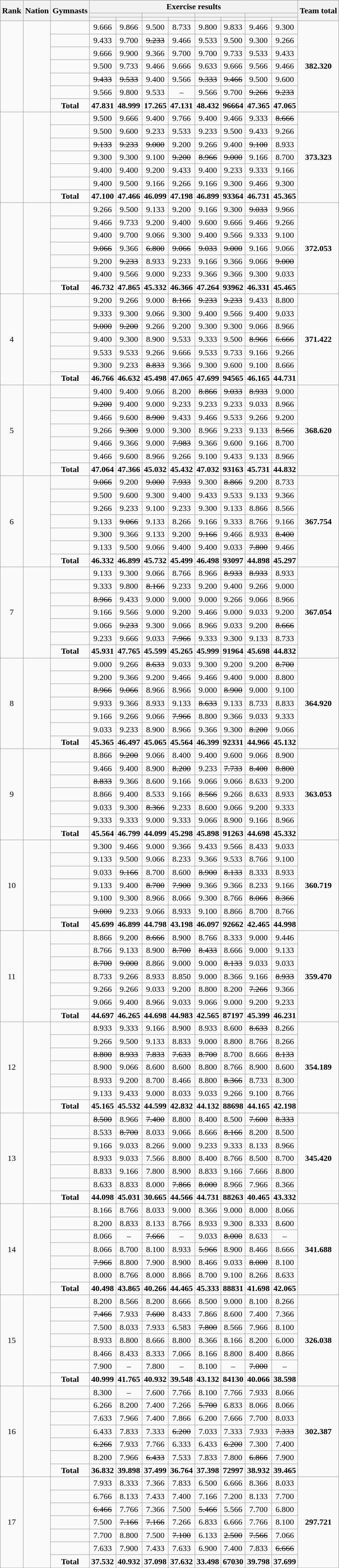<table class="wikitable sortable" style="text-align:center">
<tr>
<th rowspan=3>Rank</th>
<th rowspan=3>Nation</th>
<th rowspan=3>Gymnasts</th>
<th colspan=8>Exercise results</th>
<th rowspan=3>Team total</th>
</tr>
<tr>
<th colspan=2></th>
<th colspan=2></th>
<th colspan=2></th>
<th colspan=2></th>
</tr>
<tr>
<th></th>
<th></th>
<th></th>
<th></th>
<th></th>
<th></th>
<th></th>
<th></th>
</tr>
<tr>
<td rowspan=7></td>
<td rowspan=7 align=left></td>
<td align=left></td>
<td>9.666</td>
<td>9.866</td>
<td>9.500</td>
<td>8.733</td>
<td>9.800</td>
<td>9.833</td>
<td>9.466</td>
<td>9.300</td>
<td rowspan=7><strong>382.320</strong></td>
</tr>
<tr>
<td align=left></td>
<td>9.433</td>
<td>9.700</td>
<td><s>9.233</s></td>
<td>9.466</td>
<td>9.533</td>
<td>9.500</td>
<td>9.300</td>
<td>9.266</td>
</tr>
<tr>
<td align=left></td>
<td>9.666</td>
<td>9.900</td>
<td>9.366</td>
<td>9.700</td>
<td>9.700</td>
<td>9.733</td>
<td>9.533</td>
<td>9.433</td>
</tr>
<tr>
<td align=left></td>
<td>9.500</td>
<td>9.733</td>
<td>9.466</td>
<td>9.666</td>
<td>9.633</td>
<td>9.666</td>
<td>9.566</td>
<td>9.466</td>
</tr>
<tr>
<td align=left></td>
<td><s>9.433</s></td>
<td><s>9.533</s></td>
<td>9.400</td>
<td>9.566</td>
<td><s>9.333</s></td>
<td><s>9.466</s></td>
<td>9.500</td>
<td>9.600</td>
</tr>
<tr>
<td align=left></td>
<td>9.566</td>
<td>9.800</td>
<td>9.533</td>
<td>–</td>
<td>9.566</td>
<td>9.700</td>
<td><s>9.266</s></td>
<td><s>9.233</s></td>
</tr>
<tr>
<td><strong>Total</strong></td>
<td><strong>47.831</strong></td>
<td><strong>48.999</strong></td>
<td><strong>17.265</strong></td>
<td><strong>47.131</strong></td>
<td><strong>48.432</strong></td>
<td><strong>96664</strong></td>
<td><strong>47.365</strong></td>
<td><strong>47.065</strong></td>
</tr>
<tr>
<td rowspan=7></td>
<td rowspan=7 align=left></td>
<td align=left></td>
<td>9.500</td>
<td>9.666</td>
<td>9.400</td>
<td>9.766</td>
<td>9.400</td>
<td>9.466</td>
<td>9.333</td>
<td><s>8.666</s></td>
<td rowspan=7><strong>373.323</strong></td>
</tr>
<tr>
<td align=left></td>
<td>9.500</td>
<td>9.600</td>
<td>9.233</td>
<td>9.533</td>
<td>9.233</td>
<td>9.500</td>
<td>9.433</td>
<td>9.266</td>
</tr>
<tr>
<td align=left></td>
<td><s>9.133</s></td>
<td><s>9.233</s></td>
<td><s>9.000</s></td>
<td>9.200</td>
<td>9.266</td>
<td>9.400</td>
<td><s>9.100</s></td>
<td>8.933</td>
</tr>
<tr>
<td align=left></td>
<td>9.300</td>
<td>9.300</td>
<td>9.100</td>
<td><s>9.200</s></td>
<td><s>8.966</s></td>
<td><s>9.000</s></td>
<td>9.166</td>
<td>8.700</td>
</tr>
<tr>
<td align=left></td>
<td>9.400</td>
<td>9.400</td>
<td>9.200</td>
<td>9.433</td>
<td>9.400</td>
<td>9.233</td>
<td>9.333</td>
<td>9.166</td>
</tr>
<tr>
<td align=left></td>
<td>9.400</td>
<td>9.500</td>
<td>9.166</td>
<td>9.266</td>
<td>9.166</td>
<td>9.300</td>
<td>9.466</td>
<td>9.300</td>
</tr>
<tr>
<td><strong>Total</strong></td>
<td><strong>47.100</strong></td>
<td><strong>47.466</strong></td>
<td><strong>46.099</strong></td>
<td><strong>47.198</strong></td>
<td><strong>46.899</strong></td>
<td><strong>93364</strong></td>
<td><strong>46.731</strong></td>
<td><strong>45.365</strong></td>
</tr>
<tr>
<td rowspan=7></td>
<td rowspan=7 align=left></td>
<td align=left></td>
<td>9.266</td>
<td>9.500</td>
<td>9.133</td>
<td>9.200</td>
<td>9.166</td>
<td>9.300</td>
<td><s>9.033</s></td>
<td>9.966</td>
<td rowspan=7><strong>372.053</strong></td>
</tr>
<tr>
<td align=left></td>
<td>9.466</td>
<td>9.733</td>
<td>9.200</td>
<td>9.400</td>
<td>9.600</td>
<td>9.666</td>
<td>9.466</td>
<td>9.266</td>
</tr>
<tr>
<td align=left></td>
<td>9.400</td>
<td>9.700</td>
<td>9.066</td>
<td>9.300</td>
<td>9.400</td>
<td>9.566</td>
<td>9.333</td>
<td>9.100</td>
</tr>
<tr>
<td align=left></td>
<td><s>9.066</s></td>
<td>9.366</td>
<td><s>6.800</s></td>
<td><s>9.066</s></td>
<td><s>9.033</s></td>
<td><s>9.000</s></td>
<td>9.166</td>
<td>9.066</td>
</tr>
<tr>
<td align=left></td>
<td>9.200</td>
<td><s>9.233</s></td>
<td>8.933</td>
<td>9.233</td>
<td>9.166</td>
<td>9.366</td>
<td>9.066</td>
<td><s>9.000</s></td>
</tr>
<tr>
<td align=left></td>
<td>9.400</td>
<td>9.566</td>
<td>9.000</td>
<td>9.233</td>
<td>9.366</td>
<td>9.366</td>
<td>9.300</td>
<td>9.033</td>
</tr>
<tr>
<td><strong>Total</strong></td>
<td><strong>46.732</strong></td>
<td><strong>47.865</strong></td>
<td><strong>45.332</strong></td>
<td><strong>46.366</strong></td>
<td><strong>47.264</strong></td>
<td><strong>93962</strong></td>
<td><strong>46.331</strong></td>
<td><strong>45.465</strong></td>
</tr>
<tr>
<td rowspan=7>4</td>
<td rowspan=7 align=left></td>
<td align=left></td>
<td>9.200</td>
<td>9.266</td>
<td>9.000</td>
<td><s>8.166</s></td>
<td><s>9.233</s></td>
<td><s>9.233</s></td>
<td>9.433</td>
<td>8.800</td>
<td rowspan=7><strong>371.422</strong></td>
</tr>
<tr>
<td align=left></td>
<td>9.333</td>
<td>9.300</td>
<td>9.066</td>
<td>9.300</td>
<td>9.400</td>
<td>9.566</td>
<td>9.400</td>
<td>9.033</td>
</tr>
<tr>
<td align=left></td>
<td><s>9.000</s></td>
<td><s>9.200</s></td>
<td>9.266</td>
<td>9.200</td>
<td>9.300</td>
<td>9.300</td>
<td>9.066</td>
<td>8.966</td>
</tr>
<tr>
<td align=left></td>
<td>9.400</td>
<td>9.300</td>
<td>8.900</td>
<td>9.533</td>
<td>9.333</td>
<td>9.500</td>
<td><s>8.966</s></td>
<td><s>6.666</s></td>
</tr>
<tr>
<td align=left></td>
<td>9.533</td>
<td>9.533</td>
<td>9.266</td>
<td>9.666</td>
<td>9.533</td>
<td>9.733</td>
<td>9.166</td>
<td>9.266</td>
</tr>
<tr>
<td align=left></td>
<td>9.300</td>
<td>9.233</td>
<td><s>8.833</s></td>
<td>9.366</td>
<td>9.300</td>
<td>9.600</td>
<td>9.100</td>
<td>8.666</td>
</tr>
<tr>
<td><strong>Total</strong></td>
<td><strong>46.766</strong></td>
<td><strong>46.632</strong></td>
<td><strong>45.498</strong></td>
<td><strong>47.065</strong></td>
<td><strong>47.699</strong></td>
<td><strong>94565</strong></td>
<td><strong>46.165</strong></td>
<td><strong>44.731</strong></td>
</tr>
<tr>
<td rowspan=7>5</td>
<td rowspan=7 align=left></td>
<td align=left></td>
<td>9.400</td>
<td>9.400</td>
<td>9.066</td>
<td>8.200</td>
<td><s>8.866</s></td>
<td><s>9.033</s></td>
<td><s>8.933</s></td>
<td>9.000</td>
<td rowspan=7><strong>368.620</strong></td>
</tr>
<tr>
<td align=left></td>
<td><s>9.200</s></td>
<td>9.400</td>
<td>9.000</td>
<td>9.233</td>
<td>9.233</td>
<td>9.233</td>
<td>9.033</td>
<td>8.966</td>
</tr>
<tr>
<td align=left></td>
<td>9.466</td>
<td>9.600</td>
<td><s>8.900</s></td>
<td>9.433</td>
<td>9.466</td>
<td>9.533</td>
<td>9.266</td>
<td>9.200</td>
</tr>
<tr>
<td align=left></td>
<td>9.266</td>
<td><s>9.300</s></td>
<td>9.000</td>
<td>9.300</td>
<td>8.966</td>
<td>9.233</td>
<td>9.133</td>
<td><s>8.566</s></td>
</tr>
<tr>
<td align=left></td>
<td>9.466</td>
<td>9.366</td>
<td>9.000</td>
<td><s>7.983</s></td>
<td>9.366</td>
<td>9.600</td>
<td>9.166</td>
<td>8.700</td>
</tr>
<tr>
<td align=left></td>
<td>9.466</td>
<td>9.600</td>
<td>8.966</td>
<td>9.266</td>
<td>9.100</td>
<td>9.433</td>
<td>9.133</td>
<td>8.966</td>
</tr>
<tr>
<td><strong>Total</strong></td>
<td><strong>47.064</strong></td>
<td><strong>47.366</strong></td>
<td><strong>45.032</strong></td>
<td><strong>45.432</strong></td>
<td><strong>47.032</strong></td>
<td><strong>93163</strong></td>
<td><strong>45.731</strong></td>
<td><strong>44.832</strong></td>
</tr>
<tr>
<td rowspan=7>6</td>
<td rowspan=7 align=left></td>
<td align=left></td>
<td><s>9.066</s></td>
<td>9.200</td>
<td><s>9.000</s></td>
<td><s>7.933</s></td>
<td>9.300</td>
<td><s>8.866</s></td>
<td>9.200</td>
<td>8.733</td>
<td rowspan=7><strong>367.754</strong></td>
</tr>
<tr>
<td align=left></td>
<td>9.500</td>
<td>9.600</td>
<td>9.300</td>
<td>9.400</td>
<td>9.433</td>
<td>9.533</td>
<td>9.133</td>
<td>9.366</td>
</tr>
<tr>
<td align=left></td>
<td>9.266</td>
<td>9.233</td>
<td>9.100</td>
<td>9.233</td>
<td>9.300</td>
<td>9.133</td>
<td>8.866</td>
<td>8.566</td>
</tr>
<tr>
<td align=left></td>
<td>9.133</td>
<td><s>9.066</s></td>
<td>9.133</td>
<td>8.266</td>
<td>9.166</td>
<td>9.333</td>
<td>8.766</td>
<td>9.166</td>
</tr>
<tr>
<td align=left></td>
<td>9.300</td>
<td>9.366</td>
<td>9.133</td>
<td>9.200</td>
<td><s>9.166</s></td>
<td>9.466</td>
<td>8.933</td>
<td><s>8.400</s></td>
</tr>
<tr>
<td align=left></td>
<td>9.133</td>
<td>9.500</td>
<td>9.066</td>
<td>9.400</td>
<td>9.400</td>
<td>9.033</td>
<td><s>7.800</s></td>
<td>9.466</td>
</tr>
<tr>
<td><strong>Total</strong></td>
<td><strong>46.332</strong></td>
<td><strong>46.899</strong></td>
<td><strong>45.732</strong></td>
<td><strong>45.499</strong></td>
<td><strong>46.498</strong></td>
<td><strong>93097</strong></td>
<td><strong>44.898</strong></td>
<td><strong>45.297</strong></td>
</tr>
<tr>
<td rowspan=7>7</td>
<td rowspan=7 align=left></td>
<td align=left></td>
<td>9.133</td>
<td>9.300</td>
<td>9.066</td>
<td>8.766</td>
<td>8.966</td>
<td><s>8.933</s></td>
<td><s>8.933</s></td>
<td>8.933</td>
<td rowspan=7><strong>367.054</strong></td>
</tr>
<tr>
<td align=left></td>
<td>9.333</td>
<td>9.800</td>
<td><s>8.166</s></td>
<td>9.233</td>
<td>9.200</td>
<td>9.400</td>
<td>9.266</td>
<td>9.000</td>
</tr>
<tr>
<td align=left></td>
<td><s>8.966</s></td>
<td>9.433</td>
<td>9.000</td>
<td>9.000</td>
<td>9.000</td>
<td>9.266</td>
<td>9.066</td>
<td>8.966</td>
</tr>
<tr>
<td align=left></td>
<td>9.166</td>
<td>9.566</td>
<td>9.000</td>
<td>9.200</td>
<td>9.466</td>
<td>9.000</td>
<td>9.033</td>
<td>9.200</td>
</tr>
<tr>
<td align=left></td>
<td>9.066</td>
<td><s>9.233</s></td>
<td>9.300</td>
<td>9.066</td>
<td>8.966</td>
<td>9.033</td>
<td>9.200</td>
<td><s>8.666</s></td>
</tr>
<tr>
<td align=left></td>
<td>9.233</td>
<td>9.666</td>
<td>9.033</td>
<td><s>7.966</s></td>
<td>9.333</td>
<td>9.300</td>
<td>9.133</td>
<td>8.733</td>
</tr>
<tr>
<td><strong>Total</strong></td>
<td><strong>45.931</strong></td>
<td><strong>47.765</strong></td>
<td><strong>45.599</strong></td>
<td><strong>45.265</strong></td>
<td><strong>45.999</strong></td>
<td><strong>91964</strong></td>
<td><strong>45.698</strong></td>
<td><strong>44.832</strong></td>
</tr>
<tr>
<td rowspan=7>8</td>
<td rowspan=7 align=left></td>
<td align=left></td>
<td>9.000</td>
<td>9.266</td>
<td><s>8.633</s></td>
<td>9.033</td>
<td>9.300</td>
<td>9.200</td>
<td>9.200</td>
<td><s>8.700</s></td>
<td rowspan=7><strong>364.920</strong></td>
</tr>
<tr>
<td align=left></td>
<td>9.200</td>
<td>9.366</td>
<td>9.200</td>
<td>9.466</td>
<td>9.466</td>
<td>9.400</td>
<td>9.000</td>
<td>8.800</td>
</tr>
<tr>
<td align=left></td>
<td><s>8.966</s></td>
<td><s>9.066</s></td>
<td>8.966</td>
<td>8.966</td>
<td>9.000</td>
<td><s>8.900</s></td>
<td>9.000</td>
<td>9.100</td>
</tr>
<tr>
<td align=left></td>
<td>9.933</td>
<td>9.366</td>
<td>8.933</td>
<td>9.133</td>
<td><s>8.633</s></td>
<td>9.133</td>
<td>8.733</td>
<td>8.833</td>
</tr>
<tr>
<td align=left></td>
<td>9.166</td>
<td>9.266</td>
<td>9.066</td>
<td><s>7.966</s></td>
<td>8.800</td>
<td>9.366</td>
<td>9.033</td>
<td>9.333</td>
</tr>
<tr>
<td align=left></td>
<td>9.033</td>
<td>9.233</td>
<td>8.900</td>
<td>8.966</td>
<td>9.366</td>
<td>9.300</td>
<td><s>8.200</s></td>
<td>9.066</td>
</tr>
<tr>
<td><strong>Total</strong></td>
<td><strong>45.365</strong></td>
<td><strong>46.497</strong></td>
<td><strong>45.065</strong></td>
<td><strong>45.564</strong></td>
<td><strong>46.399</strong></td>
<td><strong>92331</strong></td>
<td><strong>44.966</strong></td>
<td><strong>45.132</strong></td>
</tr>
<tr>
<td rowspan=7>9</td>
<td rowspan=7 align=left></td>
<td align=left></td>
<td>8.866</td>
<td><s>9.200</s></td>
<td>9.066</td>
<td>8.400</td>
<td>9.400</td>
<td>9.600</td>
<td>9.066</td>
<td>8.900</td>
<td rowspan=7><strong>363.053</strong></td>
</tr>
<tr>
<td align=left></td>
<td>9.466</td>
<td>9.400</td>
<td>8.900</td>
<td><s>8.200</s></td>
<td>9.233</td>
<td><s>7.733</s></td>
<td><s>8.400</s></td>
<td><s>8.800</s></td>
</tr>
<tr>
<td align=left></td>
<td><s>8.833</s></td>
<td>9.366</td>
<td>8.600</td>
<td>9.166</td>
<td>9.066</td>
<td>9.066</td>
<td>8.633</td>
<td>9.200</td>
</tr>
<tr>
<td align=left></td>
<td>8.866</td>
<td>9.400</td>
<td>8.533</td>
<td>9.166</td>
<td><s>8.566</s></td>
<td>9.266</td>
<td>8.633</td>
<td>8.933</td>
</tr>
<tr>
<td align=left></td>
<td>9.033</td>
<td>9.300</td>
<td><s>8.366</s></td>
<td>9.233</td>
<td>8.600</td>
<td>9.066</td>
<td>9.200</td>
<td>9.333</td>
</tr>
<tr>
<td align=left></td>
<td>9.333</td>
<td>9.333</td>
<td>9.000</td>
<td>9.333</td>
<td>9.066</td>
<td>8.900</td>
<td>9.166</td>
<td>8.966</td>
</tr>
<tr>
<td><strong>Total</strong></td>
<td><strong>45.564</strong></td>
<td><strong>46.799</strong></td>
<td><strong>44.099</strong></td>
<td><strong>45.298</strong></td>
<td><strong>45.898</strong></td>
<td><strong>91263</strong></td>
<td><strong>44.698</strong></td>
<td><strong>45.332</strong></td>
</tr>
<tr>
<td rowspan=7>10</td>
<td rowspan=7 align=left></td>
<td align=left></td>
<td>9.300</td>
<td>9.466</td>
<td>9.000</td>
<td>9.366</td>
<td>9.433</td>
<td>9.566</td>
<td>8.433</td>
<td>9.033</td>
<td rowspan=7><strong>360.719</strong></td>
</tr>
<tr>
<td align=left></td>
<td>9.133</td>
<td>9.500</td>
<td>9.066</td>
<td>8.233</td>
<td>9.366</td>
<td>9.533</td>
<td>8.766</td>
<td>9.100</td>
</tr>
<tr>
<td align=left></td>
<td>9.033</td>
<td><s>9.166</s></td>
<td>8.700</td>
<td>8.600</td>
<td><s>8.900</s></td>
<td><s>8.133</s></td>
<td>8.333</td>
<td>8.933</td>
</tr>
<tr>
<td align=left></td>
<td>9.133</td>
<td>9.400</td>
<td><s>8.700</s></td>
<td><s>7.900</s></td>
<td>9.366</td>
<td>9.366</td>
<td>8.233</td>
<td>9.166</td>
</tr>
<tr>
<td align=left></td>
<td>9.100</td>
<td>9.300</td>
<td>8.966</td>
<td>8.066</td>
<td>9.300</td>
<td>8.766</td>
<td><s>8.066</s></td>
<td><s>8.366</s></td>
</tr>
<tr>
<td align=left></td>
<td><s>9.000</s></td>
<td>9.233</td>
<td>9.066</td>
<td>8.933</td>
<td>9.100</td>
<td>8.866</td>
<td>8.700</td>
<td>8.766</td>
</tr>
<tr>
<td><strong>Total</strong></td>
<td><strong>45.699</strong></td>
<td><strong>46.899</strong></td>
<td><strong>44.798</strong></td>
<td><strong>43.198</strong></td>
<td><strong>46.097</strong></td>
<td><strong>92662</strong></td>
<td><strong>42.465</strong></td>
<td><strong>44.998</strong></td>
</tr>
<tr>
<td rowspan=7>11</td>
<td rowspan=7 align=left></td>
<td align=left></td>
<td>8.866</td>
<td>9.200</td>
<td><s>8.666</s></td>
<td>8.900</td>
<td>8.766</td>
<td>8.333</td>
<td>9.000</td>
<td>9.446</td>
<td rowspan=7><strong>359.470</strong></td>
</tr>
<tr>
<td align=left></td>
<td>8.766</td>
<td>9.133</td>
<td>8.900</td>
<td><s>8.700</s></td>
<td><s>8.433</s></td>
<td>8.666</td>
<td>9.000</td>
<td>9.133</td>
</tr>
<tr>
<td align=left></td>
<td><s>8.700</s></td>
<td><s>9.000</s></td>
<td>8.866</td>
<td>9.000</td>
<td>9.000</td>
<td><s>8.133</s></td>
<td>9.033</td>
<td>9.033</td>
</tr>
<tr>
<td align=left></td>
<td>8.733</td>
<td>9.266</td>
<td>8.933</td>
<td>8.850</td>
<td>9.000</td>
<td>8.366</td>
<td>9.166</td>
<td><s>8.933</s></td>
</tr>
<tr>
<td align=left></td>
<td>9.266</td>
<td>9.266</td>
<td>9.033</td>
<td>9.200</td>
<td>8.800</td>
<td>8.200</td>
<td><s>7.266</s></td>
<td>9.366</td>
</tr>
<tr>
<td align=left></td>
<td>9.066</td>
<td>9.400</td>
<td>8.966</td>
<td>9.033</td>
<td>9.066</td>
<td>9.000</td>
<td>9.200</td>
<td>9.233</td>
</tr>
<tr>
<td><strong>Total</strong></td>
<td><strong>44.697</strong></td>
<td><strong>46.265</strong></td>
<td><strong>44.698</strong></td>
<td><strong>44.983</strong></td>
<td><strong>42.565</strong></td>
<td><strong>87197</strong></td>
<td><strong>45.399</strong></td>
<td><strong>46.231</strong></td>
</tr>
<tr>
<td rowspan=7>12</td>
<td rowspan=7 align=left></td>
<td align=left></td>
<td>8.933</td>
<td>9.333</td>
<td>9.166</td>
<td>8.900</td>
<td>8.933</td>
<td>8.600</td>
<td><s>8.633</s></td>
<td>8.266</td>
<td rowspan=7><strong>354.189</strong></td>
</tr>
<tr>
<td align=left></td>
<td>9.266</td>
<td>9.500</td>
<td>9.133</td>
<td>8.833</td>
<td>9.000</td>
<td>8.800</td>
<td>8.766</td>
<td>8.266</td>
</tr>
<tr>
<td align=left></td>
<td><s>8.800</s></td>
<td><s>8.933</s></td>
<td><s>7.833</s></td>
<td><s>7.633</s></td>
<td><s>8.700</s></td>
<td>8.700</td>
<td>8.666</td>
<td><s>8.133</s></td>
</tr>
<tr>
<td align=left></td>
<td>8.900</td>
<td>9.066</td>
<td>8.600</td>
<td>8.600</td>
<td>8.800</td>
<td>8.766</td>
<td>8.900</td>
<td>8.600</td>
</tr>
<tr>
<td align=left></td>
<td>8.933</td>
<td>9.200</td>
<td>8.700</td>
<td>8.466</td>
<td>8.800</td>
<td><s>8.366</s></td>
<td>8.733</td>
<td>8.300</td>
</tr>
<tr>
<td align=left></td>
<td>9.133</td>
<td>9.433</td>
<td>9.000</td>
<td>8.033</td>
<td>9.033</td>
<td>9.266</td>
<td>9.100</td>
<td>8.766</td>
</tr>
<tr>
<td><strong>Total</strong></td>
<td><strong>45.165</strong></td>
<td><strong>45.532</strong></td>
<td><strong>44.599</strong></td>
<td><strong>42.832</strong></td>
<td><strong>44.132</strong></td>
<td><strong>88698</strong></td>
<td><strong>44.165</strong></td>
<td><strong>42.198</strong></td>
</tr>
<tr>
<td rowspan=7>13</td>
<td rowspan=7 align=left></td>
<td align=left></td>
<td><s>8.500</s></td>
<td>8.966</td>
<td><s>7.400</s></td>
<td>8.800</td>
<td>8.400</td>
<td>8.500</td>
<td><s>7.600</s></td>
<td><s>8.333</s></td>
<td rowspan=7><strong>345.420</strong></td>
</tr>
<tr>
<td align=left></td>
<td>8.533</td>
<td><s>8.700</s></td>
<td>8.033</td>
<td>9.066</td>
<td>8.666</td>
<td><s>8.166</s></td>
<td>8.200</td>
<td>8.500</td>
</tr>
<tr>
<td align=left></td>
<td>9.166</td>
<td>9.033</td>
<td>8.266</td>
<td>9.000</td>
<td>9.233</td>
<td>9.333</td>
<td>8.133</td>
<td>8.966</td>
</tr>
<tr>
<td align=left></td>
<td>8.933</td>
<td>9.033</td>
<td>7.566</td>
<td>8.800</td>
<td>8.400</td>
<td>8.766</td>
<td>8.500</td>
<td>8.700</td>
</tr>
<tr>
<td align=left></td>
<td>8.833</td>
<td>9.166</td>
<td>7.800</td>
<td>8.900</td>
<td>8.833</td>
<td>9.166</td>
<td>7.666</td>
<td>8.800</td>
</tr>
<tr>
<td align=left></td>
<td>8.633</td>
<td>8.833</td>
<td>8.000</td>
<td><s>7.866</s></td>
<td><s>8.000</s></td>
<td>8.966</td>
<td>7.966</td>
<td>8.366</td>
</tr>
<tr>
<td><strong>Total</strong></td>
<td><strong>44.098</strong></td>
<td><strong>45.031</strong></td>
<td><strong>30.665</strong></td>
<td><strong>44.566</strong></td>
<td><strong>44.731</strong></td>
<td><strong>88263</strong></td>
<td><strong>40.465</strong></td>
<td><strong>43.332</strong></td>
</tr>
<tr>
<td rowspan=7>14</td>
<td rowspan=7 align=left></td>
<td align=left></td>
<td>8.166</td>
<td>8.766</td>
<td>8.033</td>
<td>9.000</td>
<td>8.366</td>
<td>9.000</td>
<td>8.000</td>
<td>8.066</td>
<td rowspan=7><strong>341.688</strong></td>
</tr>
<tr>
<td align=left></td>
<td>8.200</td>
<td>8.833</td>
<td>8.133</td>
<td>8.766</td>
<td>8.933</td>
<td>9.300</td>
<td>8.333</td>
<td>8.600</td>
</tr>
<tr>
<td align=left></td>
<td>8.066</td>
<td>–</td>
<td><s>7.666</s></td>
<td>–</td>
<td>9.033</td>
<td><s>8.000</s></td>
<td>8.633</td>
<td>–</td>
</tr>
<tr>
<td align=left></td>
<td>8.066</td>
<td>8.700</td>
<td>8.100</td>
<td>8.933</td>
<td><s>5.966</s></td>
<td>8.900</td>
<td>8.466</td>
<td>8.666</td>
</tr>
<tr>
<td align=left></td>
<td><s>7.966</s></td>
<td>8.800</td>
<td>7.900</td>
<td>8.900</td>
<td>8.466</td>
<td>9.033</td>
<td><s>8.000</s></td>
<td>8.100</td>
</tr>
<tr>
<td align=left></td>
<td>8.000</td>
<td>8.766</td>
<td>8.000</td>
<td>8.866</td>
<td>8.700</td>
<td>9.100</td>
<td>8.266</td>
<td>8.633</td>
</tr>
<tr>
<td><strong>Total</strong></td>
<td><strong>40.498</strong></td>
<td><strong>43.865</strong></td>
<td><strong>40.266</strong></td>
<td><strong>44.465</strong></td>
<td><strong>45.333</strong></td>
<td><strong>88831</strong></td>
<td><strong>41.698</strong></td>
<td><strong>42.065</strong></td>
</tr>
<tr>
<td rowspan=7>15</td>
<td rowspan=7 align=left></td>
<td align=left></td>
<td>8.200</td>
<td>8.566</td>
<td>8.200</td>
<td>8.666</td>
<td>8.500</td>
<td>9.000</td>
<td>8.100</td>
<td>8.266</td>
<td rowspan=7><strong>326.038</strong></td>
</tr>
<tr>
<td align=left></td>
<td><s>7.466</s></td>
<td>7.933</td>
<td><s>7.600</s></td>
<td>8.433</td>
<td>7.866</td>
<td>8.600</td>
<td>7.400</td>
<td>7.366</td>
</tr>
<tr>
<td align=left></td>
<td>7.500</td>
<td>8.033</td>
<td>7.933</td>
<td>6.583</td>
<td><s>7.800</s></td>
<td>8.566</td>
<td>7.966</td>
<td>8.100</td>
</tr>
<tr>
<td align=left></td>
<td>8.933</td>
<td>8.800</td>
<td>8.666</td>
<td>8.800</td>
<td>8.366</td>
<td>8.166</td>
<td>8.200</td>
<td>6.000</td>
</tr>
<tr>
<td align=left></td>
<td>8.466</td>
<td>8.433</td>
<td>8.333</td>
<td>7.066</td>
<td>8.166</td>
<td>8.800</td>
<td>8.400</td>
<td>8.866</td>
</tr>
<tr>
<td align=left></td>
<td>7.900</td>
<td>–</td>
<td>7.800</td>
<td>–</td>
<td>8.100</td>
<td>–</td>
<td><s>7.000</s></td>
<td>–</td>
</tr>
<tr>
<td><strong>Total</strong></td>
<td><strong>40.999</strong></td>
<td><strong>41.765</strong></td>
<td><strong>40.932</strong></td>
<td><strong>39.548</strong></td>
<td><strong>43.132</strong></td>
<td><strong>84130</strong></td>
<td><strong>40.066</strong></td>
<td><strong>38.598</strong></td>
</tr>
<tr>
<td rowspan=7>16</td>
<td rowspan=7 align=left></td>
<td align=left></td>
<td>8.300</td>
<td>–</td>
<td>7.600</td>
<td>7.766</td>
<td>8.100</td>
<td>7.766</td>
<td>7.933</td>
<td>8.066</td>
<td rowspan=7><strong>302.387</strong></td>
</tr>
<tr>
<td align=left></td>
<td>6.266</td>
<td>8.200</td>
<td>7.400</td>
<td>7.266</td>
<td><s>5.700</s></td>
<td>6.833</td>
<td>8.066</td>
<td>8.066</td>
</tr>
<tr>
<td align=left></td>
<td>7.633</td>
<td>7.966</td>
<td>7.400</td>
<td>7.866</td>
<td>6.200</td>
<td>7.666</td>
<td>7.700</td>
<td>8.033</td>
</tr>
<tr>
<td align=left></td>
<td>6.433</td>
<td>7.833</td>
<td>7.333</td>
<td><s>6.200</s></td>
<td>7.033</td>
<td>7.333</td>
<td>7.933</td>
<td><s>7.333</s></td>
</tr>
<tr>
<td align=left></td>
<td><s>6.266</s></td>
<td>7.933</td>
<td>7.766</td>
<td>6.333</td>
<td>6.433</td>
<td><s>6.200</s></td>
<td>7.300</td>
<td>7.400</td>
</tr>
<tr>
<td align=left></td>
<td>8.200</td>
<td>7.966</td>
<td><s>6.433</s></td>
<td>7.533</td>
<td>7.833</td>
<td>7.800</td>
<td><s>6.866</s></td>
<td>7.900</td>
</tr>
<tr>
<td><strong>Total</strong></td>
<td><strong>36.832</strong></td>
<td><strong>39.898</strong></td>
<td><strong>37.499</strong></td>
<td><strong>36.764</strong></td>
<td><strong>37.398</strong></td>
<td><strong>72997</strong></td>
<td><strong>38.932</strong></td>
<td><strong>39.465</strong></td>
</tr>
<tr>
<td rowspan=7>17</td>
<td rowspan=7 align=left></td>
<td align=left></td>
<td>7.933</td>
<td>8.333</td>
<td>7.366</td>
<td>7.833</td>
<td>6.500</td>
<td>6.666</td>
<td>8.366</td>
<td>8.033</td>
<td rowspan=7><strong>297.721</strong></td>
</tr>
<tr>
<td align=left></td>
<td>6.766</td>
<td>8.133</td>
<td>7.433</td>
<td>7.400</td>
<td>7.166</td>
<td>7.200</td>
<td>8.133</td>
<td>7.700</td>
</tr>
<tr>
<td align=left></td>
<td><s>6.466</s></td>
<td>7.766</td>
<td>7.366</td>
<td>7.500</td>
<td><s>5.466</s></td>
<td>5.566</td>
<td>7.700</td>
<td>6.800</td>
</tr>
<tr>
<td align=left></td>
<td>7.500</td>
<td><s>7.166</s></td>
<td><s>7.166</s></td>
<td>7.266</td>
<td>6.833</td>
<td>6.666</td>
<td>7.766</td>
<td>8.100</td>
</tr>
<tr>
<td align=left></td>
<td>7.700</td>
<td>8.800</td>
<td>7.500</td>
<td><s>7.100</s></td>
<td>6.133</td>
<td><s>2.500</s></td>
<td><s>7.566</s></td>
<td>7.066</td>
</tr>
<tr>
<td align=left></td>
<td>7.633</td>
<td>7.900</td>
<td>7.433</td>
<td>7.633</td>
<td>6.900</td>
<td>7.400</td>
<td>7.833</td>
<td><s>6.666</s></td>
</tr>
<tr>
<td><strong>Total</strong></td>
<td><strong>37.532</strong></td>
<td><strong>40.932</strong></td>
<td><strong>37.098</strong></td>
<td><strong>37.632</strong></td>
<td><strong>33.498</strong></td>
<td><strong>67030</strong></td>
<td><strong>39.798</strong></td>
<td><strong>37.699</strong></td>
</tr>
</table>
